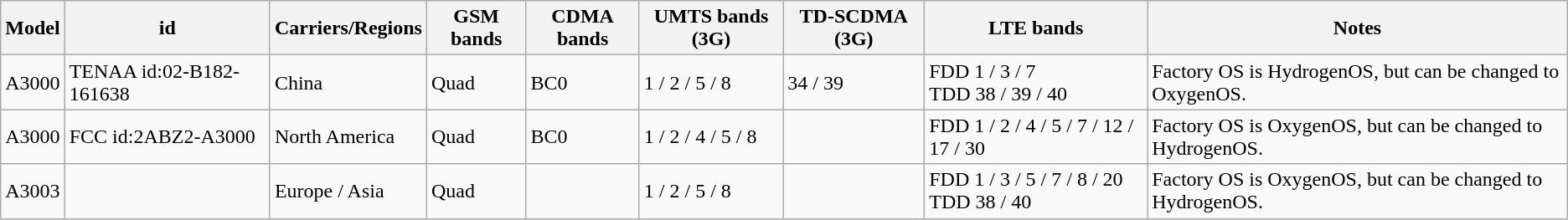<table class="wikitable">
<tr>
<th>Model</th>
<th>id</th>
<th>Carriers/Regions</th>
<th>GSM bands</th>
<th>CDMA bands</th>
<th>UMTS bands (3G)</th>
<th>TD-SCDMA (3G)</th>
<th>LTE bands</th>
<th>Notes</th>
</tr>
<tr>
<td>A3000</td>
<td>TENAA id:02-B182-161638</td>
<td>China</td>
<td>Quad</td>
<td>BC0</td>
<td>1 / 2 / 5 / 8</td>
<td>34 / 39</td>
<td>FDD 1 / 3 / 7<br>TDD 38 / 39 / 40</td>
<td>Factory OS is HydrogenOS, but can be changed to OxygenOS.</td>
</tr>
<tr>
<td>A3000</td>
<td>FCC id:2ABZ2-A3000</td>
<td>North America</td>
<td>Quad</td>
<td>BC0</td>
<td>1 / 2 / 4 / 5 / 8</td>
<td></td>
<td>FDD 1 / 2 / 4 / 5 / 7 / 12 / 17 / 30</td>
<td>Factory OS is OxygenOS, but can be changed to HydrogenOS.</td>
</tr>
<tr>
<td>A3003</td>
<td></td>
<td>Europe / Asia</td>
<td>Quad</td>
<td></td>
<td>1 / 2 / 5 / 8</td>
<td></td>
<td>FDD 1 / 3 / 5 / 7 / 8 / 20<br>TDD 38 / 40</td>
<td>Factory OS is OxygenOS, but can be changed to HydrogenOS.</td>
</tr>
</table>
